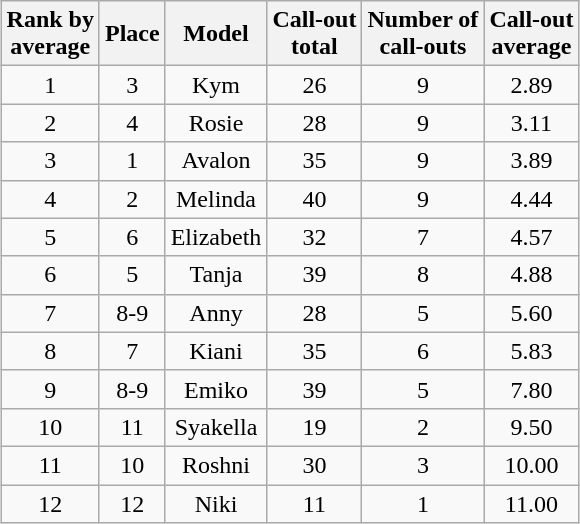<table class="wikitable sortable" style="margin:auto; text-align:center; white-space:nowrap">
<tr>
<th>Rank by<br>average</th>
<th>Place</th>
<th>Model</th>
<th>Call-out<br>total</th>
<th>Number of<br>call-outs</th>
<th>Call-out<br>average</th>
</tr>
<tr>
<td>1</td>
<td>3</td>
<td>Kym</td>
<td>26</td>
<td>9</td>
<td>2.89</td>
</tr>
<tr>
<td>2</td>
<td>4</td>
<td>Rosie</td>
<td>28</td>
<td>9</td>
<td>3.11</td>
</tr>
<tr>
<td>3</td>
<td>1</td>
<td>Avalon</td>
<td>35</td>
<td>9</td>
<td>3.89</td>
</tr>
<tr>
<td>4</td>
<td>2</td>
<td>Melinda</td>
<td>40</td>
<td>9</td>
<td>4.44</td>
</tr>
<tr>
<td>5</td>
<td>6</td>
<td>Elizabeth</td>
<td>32</td>
<td>7</td>
<td>4.57</td>
</tr>
<tr>
<td>6</td>
<td>5</td>
<td>Tanja</td>
<td>39</td>
<td>8</td>
<td>4.88</td>
</tr>
<tr>
<td>7</td>
<td>8-9</td>
<td>Anny</td>
<td>28</td>
<td>5</td>
<td>5.60</td>
</tr>
<tr>
<td>8</td>
<td>7</td>
<td>Kiani</td>
<td>35</td>
<td>6</td>
<td>5.83</td>
</tr>
<tr>
<td>9</td>
<td>8-9</td>
<td>Emiko</td>
<td>39</td>
<td>5</td>
<td>7.80</td>
</tr>
<tr>
<td>10</td>
<td>11</td>
<td>Syakella</td>
<td>19</td>
<td>2</td>
<td>9.50</td>
</tr>
<tr>
<td>11</td>
<td>10</td>
<td>Roshni</td>
<td>30</td>
<td>3</td>
<td>10.00</td>
</tr>
<tr>
<td>12</td>
<td>12</td>
<td>Niki</td>
<td>11</td>
<td>1</td>
<td>11.00</td>
</tr>
</table>
